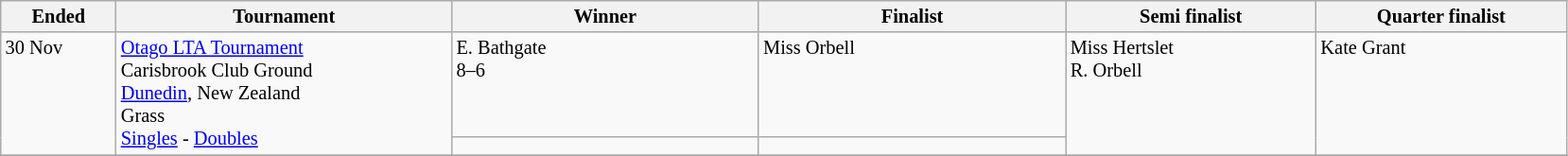<table class="wikitable" style="font-size:85%;">
<tr>
<th width="75">Ended</th>
<th width="230">Tournament</th>
<th width="210">Winner</th>
<th width="210">Finalist</th>
<th width="170">Semi finalist</th>
<th width="170">Quarter finalist</th>
</tr>
<tr valign=top>
<td rowspan=2>30 Nov</td>
<td rowspan=2><a href='#'>Otago LTA Tournament</a><br>Carisbrook Club Ground<br><a href='#'>Dunedin</a>, New Zealand<br>Grass<br><a href='#'>Singles</a> - <a href='#'>Doubles</a></td>
<td> E. Bathgate<br>8–6</td>
<td> Miss Orbell</td>
<td rowspan=2> Miss  Hertslet<br> R. Orbell</td>
<td rowspan=2>  Kate Grant</td>
</tr>
<tr valign=top>
<td></td>
<td></td>
</tr>
<tr valign=top>
</tr>
</table>
